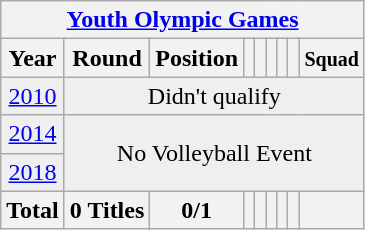<table class="wikitable" style="text-align: center;">
<tr>
<th colspan=9><a href='#'>Youth Olympic Games</a></th>
</tr>
<tr>
<th>Year</th>
<th>Round</th>
<th>Position</th>
<th></th>
<th></th>
<th></th>
<th></th>
<th></th>
<th><small>Squad</small></th>
</tr>
<tr bgcolor="efefef">
<td> <a href='#'>2010</a></td>
<td colspan=9>Didn't qualify</td>
</tr>
<tr bgcolor="efefef">
<td> <a href='#'>2014</a></td>
<td colspan=9 rowspan=2 align=center>No Volleyball Event</td>
</tr>
<tr bgcolor="efefef">
<td> <a href='#'>2018</a></td>
</tr>
<tr>
<th>Total</th>
<th>0 Titles</th>
<th>0/1</th>
<th></th>
<th></th>
<th></th>
<th></th>
<th></th>
<th></th>
</tr>
</table>
